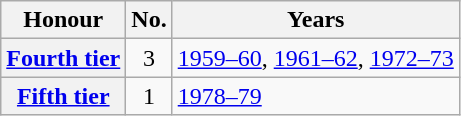<table class="wikitable plainrowheaders">
<tr>
<th scope=col>Honour</th>
<th scope=col>No.</th>
<th scope=col>Years</th>
</tr>
<tr>
<th scope=row><a href='#'>Fourth tier</a></th>
<td align=center>3</td>
<td><a href='#'>1959–60</a>, <a href='#'>1961–62</a>, <a href='#'>1972–73</a></td>
</tr>
<tr>
<th scope=row><a href='#'>Fifth tier</a></th>
<td align=center>1</td>
<td><a href='#'>1978–79</a></td>
</tr>
</table>
